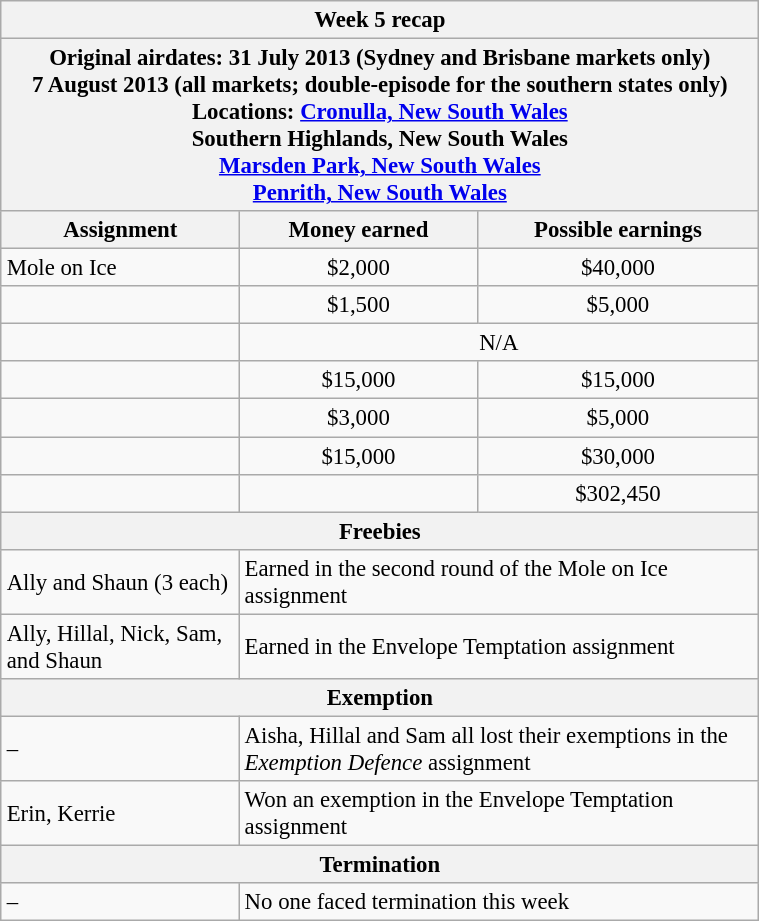<table class="wikitable" style="font-size: 95%; margin: 10px" align="right" width="40%">
<tr>
<th colspan=3>Week 5 recap</th>
</tr>
<tr>
<th colspan=3>Original airdates: 31 July 2013 (Sydney and Brisbane markets only)<br>7 August 2013 (all markets; double-episode for the southern states only)<br>Locations: <a href='#'>Cronulla, New South Wales</a><br>Southern Highlands, New South Wales<br><a href='#'>Marsden Park, New South Wales</a><br><a href='#'>Penrith, New South Wales</a></th>
</tr>
<tr>
<th>Assignment</th>
<th>Money earned</th>
<th>Possible earnings</th>
</tr>
<tr>
<td>Mole on Ice</td>
<td align="center">$2,000</td>
<td align="center">$40,000</td>
</tr>
<tr>
<td></td>
<td align="center">$1,500</td>
<td align="center">$5,000</td>
</tr>
<tr>
<td></td>
<td colspan="2" align="center">N/A</td>
</tr>
<tr>
<td></td>
<td align="center">$15,000</td>
<td align="center">$15,000</td>
</tr>
<tr>
<td></td>
<td align="center">$3,000</td>
<td align="center">$5,000</td>
</tr>
<tr>
<td></td>
<td align="center">$15,000</td>
<td align="center">$30,000</td>
</tr>
<tr>
<td><strong></strong></td>
<td align="center"><strong></strong></td>
<td align="center">$302,450</td>
</tr>
<tr>
<th colspan=3>Freebies</th>
</tr>
<tr>
<td>Ally and Shaun (3 each)</td>
<td colspan=2>Earned in the second round of the Mole on Ice assignment</td>
</tr>
<tr>
<td>Ally, Hillal, Nick, Sam, and Shaun</td>
<td colspan=2>Earned in the Envelope Temptation assignment</td>
</tr>
<tr>
<th colspan=3>Exemption</th>
</tr>
<tr>
<td>–</td>
<td colspan=2>Aisha, Hillal and Sam all lost their exemptions in the <em>Exemption Defence</em> assignment</td>
</tr>
<tr>
<td>Erin, Kerrie</td>
<td colspan=2>Won an exemption in the Envelope Temptation assignment</td>
</tr>
<tr>
<th colspan=3>Termination</th>
</tr>
<tr>
<td>–</td>
<td colspan=2>No one faced termination this week</td>
</tr>
</table>
